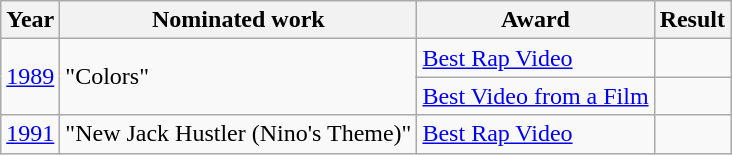<table class="wikitable">
<tr>
<th>Year</th>
<th>Nominated work</th>
<th>Award</th>
<th>Result</th>
</tr>
<tr>
<td rowspan="2" align="center"><a href='#'>1989</a></td>
<td rowspan="2">"Colors"</td>
<td><a href='#'>Best Rap Video</a></td>
<td></td>
</tr>
<tr>
<td><a href='#'>Best Video from a Film</a></td>
<td></td>
</tr>
<tr>
<td align=center><a href='#'>1991</a></td>
<td>"New Jack Hustler (Nino's Theme)"</td>
<td><a href='#'>Best Rap Video</a></td>
<td></td>
</tr>
</table>
